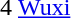<table cellspacing="0" cellpadding="0">
<tr>
<td><div>4 </div></td>
<td><a href='#'>Wuxi</a></td>
</tr>
</table>
